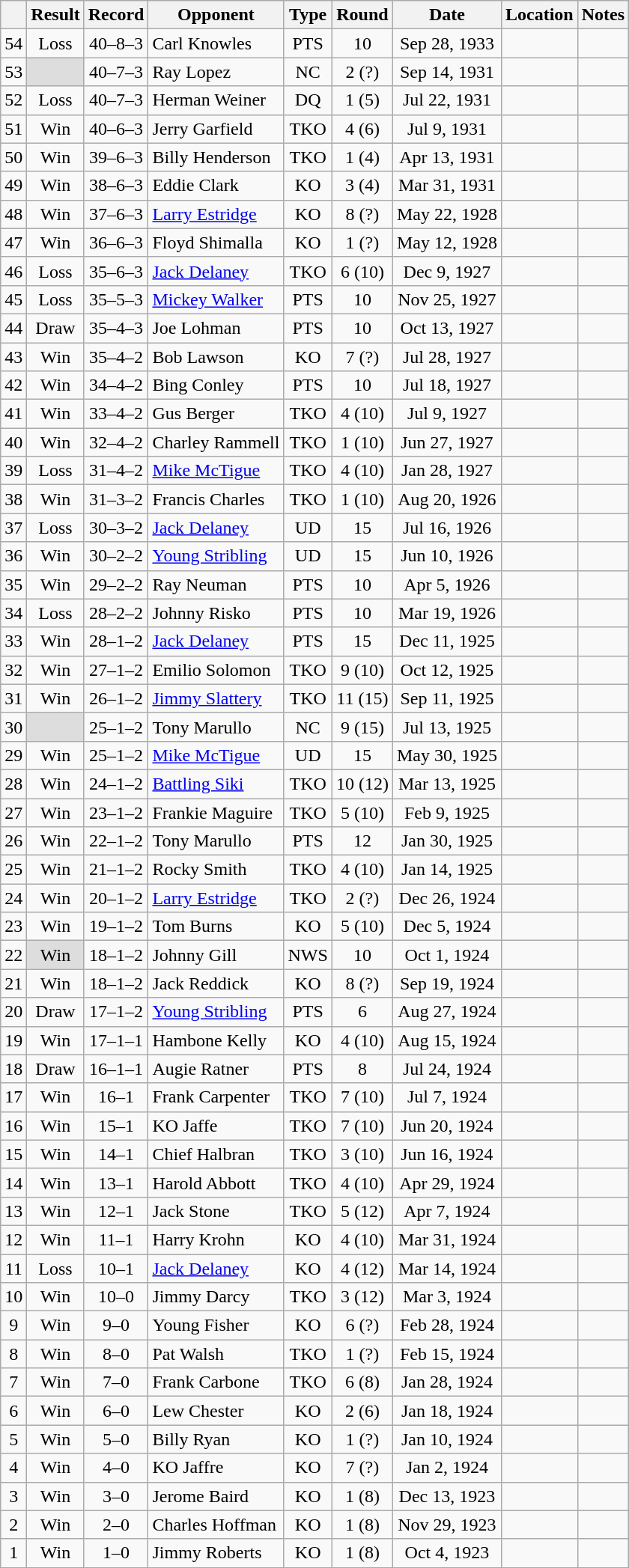<table class="wikitable mw-collapsible" style="text-align:center">
<tr>
<th></th>
<th>Result</th>
<th>Record</th>
<th>Opponent</th>
<th>Type</th>
<th>Round</th>
<th>Date</th>
<th>Location</th>
<th>Notes</th>
</tr>
<tr>
<td>54</td>
<td>Loss</td>
<td>40–8–3 </td>
<td style="text-align:left;">Carl Knowles</td>
<td>PTS</td>
<td>10</td>
<td>Sep 28, 1933</td>
<td style="text-align:left;"></td>
<td></td>
</tr>
<tr>
<td>53</td>
<td style="background:#DDD"></td>
<td>40–7–3 </td>
<td style="text-align:left;">Ray Lopez</td>
<td>NC</td>
<td>2 (?)</td>
<td>Sep 14, 1931</td>
<td style="text-align:left;"></td>
<td style="text-align:left;"></td>
</tr>
<tr>
<td>52</td>
<td>Loss</td>
<td>40–7–3 </td>
<td style="text-align:left;">Herman Weiner</td>
<td>DQ</td>
<td>1 (5)</td>
<td>Jul 22, 1931</td>
<td style="text-align:left;"></td>
<td style="text-align:left;"></td>
</tr>
<tr>
<td>51</td>
<td>Win</td>
<td>40–6–3 </td>
<td style="text-align:left;">Jerry Garfield</td>
<td>TKO</td>
<td>4 (6)</td>
<td>Jul 9, 1931</td>
<td style="text-align:left;"></td>
<td></td>
</tr>
<tr>
<td>50</td>
<td>Win</td>
<td>39–6–3 </td>
<td style="text-align:left;">Billy Henderson</td>
<td>TKO</td>
<td>1 (4)</td>
<td>Apr 13, 1931</td>
<td style="text-align:left;"></td>
<td></td>
</tr>
<tr>
<td>49</td>
<td>Win</td>
<td>38–6–3 </td>
<td style="text-align:left;">Eddie Clark</td>
<td>KO</td>
<td>3 (4)</td>
<td>Mar 31, 1931</td>
<td style="text-align:left;"></td>
<td></td>
</tr>
<tr>
<td>48</td>
<td>Win</td>
<td>37–6–3 </td>
<td style="text-align:left;"><a href='#'>Larry Estridge</a></td>
<td>KO</td>
<td>8 (?)</td>
<td>May 22, 1928</td>
<td style="text-align:left;"></td>
<td></td>
</tr>
<tr>
<td>47</td>
<td>Win</td>
<td>36–6–3 </td>
<td style="text-align:left;">Floyd Shimalla</td>
<td>KO</td>
<td>1 (?)</td>
<td>May 12, 1928</td>
<td style="text-align:left;"></td>
<td></td>
</tr>
<tr>
<td>46</td>
<td>Loss</td>
<td>35–6–3 </td>
<td style="text-align:left;"><a href='#'>Jack Delaney</a></td>
<td>TKO</td>
<td>6 (10)</td>
<td>Dec 9, 1927</td>
<td style="text-align:left;"></td>
<td></td>
</tr>
<tr>
<td>45</td>
<td>Loss</td>
<td>35–5–3 </td>
<td style="text-align:left;"><a href='#'>Mickey Walker</a></td>
<td>PTS</td>
<td>10</td>
<td>Nov 25, 1927</td>
<td style="text-align:left;"></td>
<td></td>
</tr>
<tr>
<td>44</td>
<td>Draw</td>
<td>35–4–3 </td>
<td style="text-align:left;">Joe Lohman</td>
<td>PTS</td>
<td>10</td>
<td>Oct 13, 1927</td>
<td style="text-align:left;"></td>
<td></td>
</tr>
<tr>
<td>43</td>
<td>Win</td>
<td>35–4–2 </td>
<td style="text-align:left;">Bob Lawson</td>
<td>KO</td>
<td>7 (?)</td>
<td>Jul 28, 1927</td>
<td style="text-align:left;"></td>
<td></td>
</tr>
<tr>
<td>42</td>
<td>Win</td>
<td>34–4–2 </td>
<td style="text-align:left;">Bing Conley</td>
<td>PTS</td>
<td>10</td>
<td>Jul 18, 1927</td>
<td style="text-align:left;"></td>
<td></td>
</tr>
<tr>
<td>41</td>
<td>Win</td>
<td>33–4–2 </td>
<td style="text-align:left;">Gus Berger</td>
<td>TKO</td>
<td>4 (10)</td>
<td>Jul  9, 1927</td>
<td style="text-align:left;"></td>
<td></td>
</tr>
<tr>
<td>40</td>
<td>Win</td>
<td>32–4–2 </td>
<td style="text-align:left;">Charley Rammell</td>
<td>TKO</td>
<td>1 (10)</td>
<td>Jun 27, 1927</td>
<td style="text-align:left;"></td>
<td></td>
</tr>
<tr>
<td>39</td>
<td>Loss</td>
<td>31–4–2 </td>
<td style="text-align:left;"><a href='#'>Mike McTigue</a></td>
<td>TKO</td>
<td>4 (10)</td>
<td>Jan 28, 1927</td>
<td style="text-align:left;"></td>
<td></td>
</tr>
<tr>
<td>38</td>
<td>Win</td>
<td>31–3–2 </td>
<td style="text-align:left;">Francis Charles</td>
<td>TKO</td>
<td>1 (10)</td>
<td>Aug 20, 1926</td>
<td style="text-align:left;"></td>
<td></td>
</tr>
<tr>
<td>37</td>
<td>Loss</td>
<td>30–3–2 </td>
<td style="text-align:left;"><a href='#'>Jack Delaney</a></td>
<td>UD</td>
<td>15</td>
<td>Jul 16, 1926</td>
<td style="text-align:left;"></td>
<td style="text-align:left;"></td>
</tr>
<tr>
<td>36</td>
<td>Win</td>
<td>30–2–2 </td>
<td style="text-align:left;"><a href='#'>Young Stribling</a></td>
<td>UD</td>
<td>15</td>
<td>Jun 10, 1926</td>
<td style="text-align:left;"></td>
<td style="text-align:left;"></td>
</tr>
<tr>
<td>35</td>
<td>Win</td>
<td>29–2–2 </td>
<td style="text-align:left;">Ray Neuman</td>
<td>PTS</td>
<td>10</td>
<td>Apr 5, 1926</td>
<td style="text-align:left;"></td>
<td></td>
</tr>
<tr>
<td>34</td>
<td>Loss</td>
<td>28–2–2 </td>
<td style="text-align:left;">Johnny Risko</td>
<td>PTS</td>
<td>10</td>
<td>Mar 19, 1926</td>
<td style="text-align:left;"></td>
<td></td>
</tr>
<tr>
<td>33</td>
<td>Win</td>
<td>28–1–2 </td>
<td style="text-align:left;"><a href='#'>Jack Delaney</a></td>
<td>PTS</td>
<td>15</td>
<td>Dec 11, 1925</td>
<td style="text-align:left;"></td>
<td style="text-align:left;"></td>
</tr>
<tr>
<td>32</td>
<td>Win</td>
<td>27–1–2 </td>
<td style="text-align:left;">Emilio Solomon</td>
<td>TKO</td>
<td>9 (10)</td>
<td>Oct 12, 1925</td>
<td style="text-align:left;"></td>
<td></td>
</tr>
<tr>
<td>31</td>
<td>Win</td>
<td>26–1–2 </td>
<td style="text-align:left;"><a href='#'>Jimmy Slattery</a></td>
<td>TKO</td>
<td>11 (15)</td>
<td>Sep 11, 1925</td>
<td style="text-align:left;"></td>
<td style="text-align:left;"></td>
</tr>
<tr>
<td>30</td>
<td style="background:#DDD"></td>
<td>25–1–2 </td>
<td style="text-align:left;">Tony Marullo</td>
<td>NC</td>
<td>9 (15)</td>
<td>Jul 13, 1925</td>
<td style="text-align:left;"></td>
<td style="text-align:left;"></td>
</tr>
<tr>
<td>29</td>
<td>Win</td>
<td>25–1–2 </td>
<td style="text-align:left;"><a href='#'>Mike McTigue</a></td>
<td>UD</td>
<td>15</td>
<td>May 30, 1925</td>
<td style="text-align:left;"></td>
<td style="text-align:left;"></td>
</tr>
<tr>
<td>28</td>
<td>Win</td>
<td>24–1–2 </td>
<td style="text-align:left;"><a href='#'>Battling Siki</a></td>
<td>TKO</td>
<td>10 (12)</td>
<td>Mar 13, 1925</td>
<td style="text-align:left;"></td>
<td></td>
</tr>
<tr>
<td>27</td>
<td>Win</td>
<td>23–1–2 </td>
<td style="text-align:left;">Frankie Maguire</td>
<td>TKO</td>
<td>5 (10)</td>
<td>Feb 9, 1925</td>
<td style="text-align:left;"></td>
<td></td>
</tr>
<tr>
<td>26</td>
<td>Win</td>
<td>22–1–2 </td>
<td style="text-align:left;">Tony Marullo</td>
<td>PTS</td>
<td>12</td>
<td>Jan 30, 1925</td>
<td style="text-align:left;"></td>
<td></td>
</tr>
<tr>
<td>25</td>
<td>Win</td>
<td>21–1–2 </td>
<td style="text-align:left;">Rocky Smith</td>
<td>TKO</td>
<td>4 (10)</td>
<td>Jan 14, 1925</td>
<td style="text-align:left;"></td>
<td></td>
</tr>
<tr>
<td>24</td>
<td>Win</td>
<td>20–1–2 </td>
<td style="text-align:left;"><a href='#'>Larry Estridge</a></td>
<td>TKO</td>
<td>2 (?)</td>
<td>Dec 26, 1924</td>
<td style="text-align:left;"></td>
<td></td>
</tr>
<tr>
<td>23</td>
<td>Win</td>
<td>19–1–2 </td>
<td style="text-align:left;">Tom Burns</td>
<td>KO</td>
<td>5 (10)</td>
<td>Dec 5, 1924</td>
<td style="text-align:left;"></td>
<td></td>
</tr>
<tr>
<td>22</td>
<td style="background:#DDD">Win</td>
<td>18–1–2 </td>
<td style="text-align:left;">Johnny Gill</td>
<td>NWS</td>
<td>10</td>
<td>Oct 1, 1924</td>
<td style="text-align:left;"></td>
<td></td>
</tr>
<tr>
<td>21</td>
<td>Win</td>
<td>18–1–2</td>
<td style="text-align:left;">Jack Reddick</td>
<td>KO</td>
<td>8 (?)</td>
<td>Sep 19, 1924</td>
<td style="text-align:left;"></td>
<td></td>
</tr>
<tr>
<td>20</td>
<td>Draw</td>
<td>17–1–2</td>
<td style="text-align:left;"><a href='#'>Young Stribling</a></td>
<td>PTS</td>
<td>6</td>
<td>Aug 27, 1924</td>
<td style="text-align:left;"></td>
<td></td>
</tr>
<tr>
<td>19</td>
<td>Win</td>
<td>17–1–1</td>
<td style="text-align:left;">Hambone Kelly</td>
<td>KO</td>
<td>4 (10)</td>
<td>Aug 15, 1924</td>
<td style="text-align:left;"></td>
<td></td>
</tr>
<tr>
<td>18</td>
<td>Draw</td>
<td>16–1–1</td>
<td style="text-align:left;">Augie Ratner</td>
<td>PTS</td>
<td>8</td>
<td>Jul 24, 1924</td>
<td style="text-align:left;"></td>
<td></td>
</tr>
<tr>
<td>17</td>
<td>Win</td>
<td>16–1</td>
<td style="text-align:left;">Frank Carpenter</td>
<td>TKO</td>
<td>7 (10)</td>
<td>Jul 7, 1924</td>
<td style="text-align:left;"></td>
<td></td>
</tr>
<tr>
<td>16</td>
<td>Win</td>
<td>15–1</td>
<td style="text-align:left;">KO Jaffe</td>
<td>TKO</td>
<td>7 (10)</td>
<td>Jun 20, 1924</td>
<td style="text-align:left;"></td>
<td></td>
</tr>
<tr>
<td>15</td>
<td>Win</td>
<td>14–1</td>
<td style="text-align:left;">Chief Halbran</td>
<td>TKO</td>
<td>3 (10)</td>
<td>Jun 16, 1924</td>
<td style="text-align:left;"></td>
<td></td>
</tr>
<tr>
<td>14</td>
<td>Win</td>
<td>13–1</td>
<td style="text-align:left;">Harold Abbott</td>
<td>TKO</td>
<td>4 (10)</td>
<td>Apr 29, 1924</td>
<td style="text-align:left;"></td>
<td></td>
</tr>
<tr>
<td>13</td>
<td>Win</td>
<td>12–1</td>
<td style="text-align:left;">Jack Stone</td>
<td>TKO</td>
<td>5 (12)</td>
<td>Apr 7, 1924</td>
<td style="text-align:left;"></td>
<td></td>
</tr>
<tr>
<td>12</td>
<td>Win</td>
<td>11–1</td>
<td style="text-align:left;">Harry Krohn</td>
<td>KO</td>
<td>4 (10)</td>
<td>Mar 31, 1924</td>
<td style="text-align:left;"></td>
<td></td>
</tr>
<tr>
<td>11</td>
<td>Loss</td>
<td>10–1</td>
<td style="text-align:left;"><a href='#'>Jack Delaney</a></td>
<td>KO</td>
<td>4 (12)</td>
<td>Mar 14, 1924</td>
<td style="text-align:left;"></td>
<td></td>
</tr>
<tr>
<td>10</td>
<td>Win</td>
<td>10–0</td>
<td style="text-align:left;">Jimmy Darcy</td>
<td>TKO</td>
<td>3 (12)</td>
<td>Mar 3, 1924</td>
<td style="text-align:left;"></td>
<td></td>
</tr>
<tr>
<td>9</td>
<td>Win</td>
<td>9–0</td>
<td style="text-align:left;">Young Fisher</td>
<td>KO</td>
<td>6 (?)</td>
<td>Feb 28, 1924</td>
<td style="text-align:left;"></td>
<td></td>
</tr>
<tr>
<td>8</td>
<td>Win</td>
<td>8–0</td>
<td style="text-align:left;">Pat Walsh</td>
<td>TKO</td>
<td>1 (?)</td>
<td>Feb 15, 1924</td>
<td style="text-align:left;"></td>
<td></td>
</tr>
<tr>
<td>7</td>
<td>Win</td>
<td>7–0</td>
<td style="text-align:left;">Frank Carbone</td>
<td>TKO</td>
<td>6 (8)</td>
<td>Jan 28, 1924</td>
<td style="text-align:left;"></td>
<td></td>
</tr>
<tr>
<td>6</td>
<td>Win</td>
<td>6–0</td>
<td style="text-align:left;">Lew Chester</td>
<td>KO</td>
<td>2 (6)</td>
<td>Jan 18, 1924</td>
<td style="text-align:left;"></td>
<td></td>
</tr>
<tr>
<td>5</td>
<td>Win</td>
<td>5–0</td>
<td style="text-align:left;">Billy Ryan</td>
<td>KO</td>
<td>1 (?)</td>
<td>Jan 10, 1924</td>
<td style="text-align:left;"></td>
<td></td>
</tr>
<tr>
<td>4</td>
<td>Win</td>
<td>4–0</td>
<td style="text-align:left;">KO Jaffre</td>
<td>KO</td>
<td>7 (?)</td>
<td>Jan 2, 1924</td>
<td style="text-align:left;"></td>
<td></td>
</tr>
<tr>
<td>3</td>
<td>Win</td>
<td>3–0</td>
<td style="text-align:left;">Jerome Baird</td>
<td>KO</td>
<td>1 (8)</td>
<td>Dec 13, 1923</td>
<td style="text-align:left;"></td>
<td></td>
</tr>
<tr>
<td>2</td>
<td>Win</td>
<td>2–0</td>
<td style="text-align:left;">Charles Hoffman</td>
<td>KO</td>
<td>1 (8)</td>
<td>Nov 29, 1923</td>
<td style="text-align:left;"></td>
<td></td>
</tr>
<tr>
<td>1</td>
<td>Win</td>
<td>1–0</td>
<td style="text-align:left;">Jimmy Roberts</td>
<td>KO</td>
<td>1 (8)</td>
<td>Oct 4, 1923</td>
<td style="text-align:left;"></td>
<td></td>
</tr>
<tr>
</tr>
</table>
